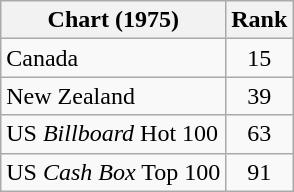<table class="wikitable">
<tr>
<th align="left">Chart (1975)</th>
<th style="text-align:center">Rank</th>
</tr>
<tr>
<td>Canada</td>
<td style="text-align:center">15</td>
</tr>
<tr>
<td>New Zealand</td>
<td style="text-align:center">39</td>
</tr>
<tr>
<td>US <em>Billboard</em> Hot 100</td>
<td style="text-align:center">63</td>
</tr>
<tr>
<td>US <em>Cash Box</em> Top 100</td>
<td style="text-align:center">91</td>
</tr>
</table>
